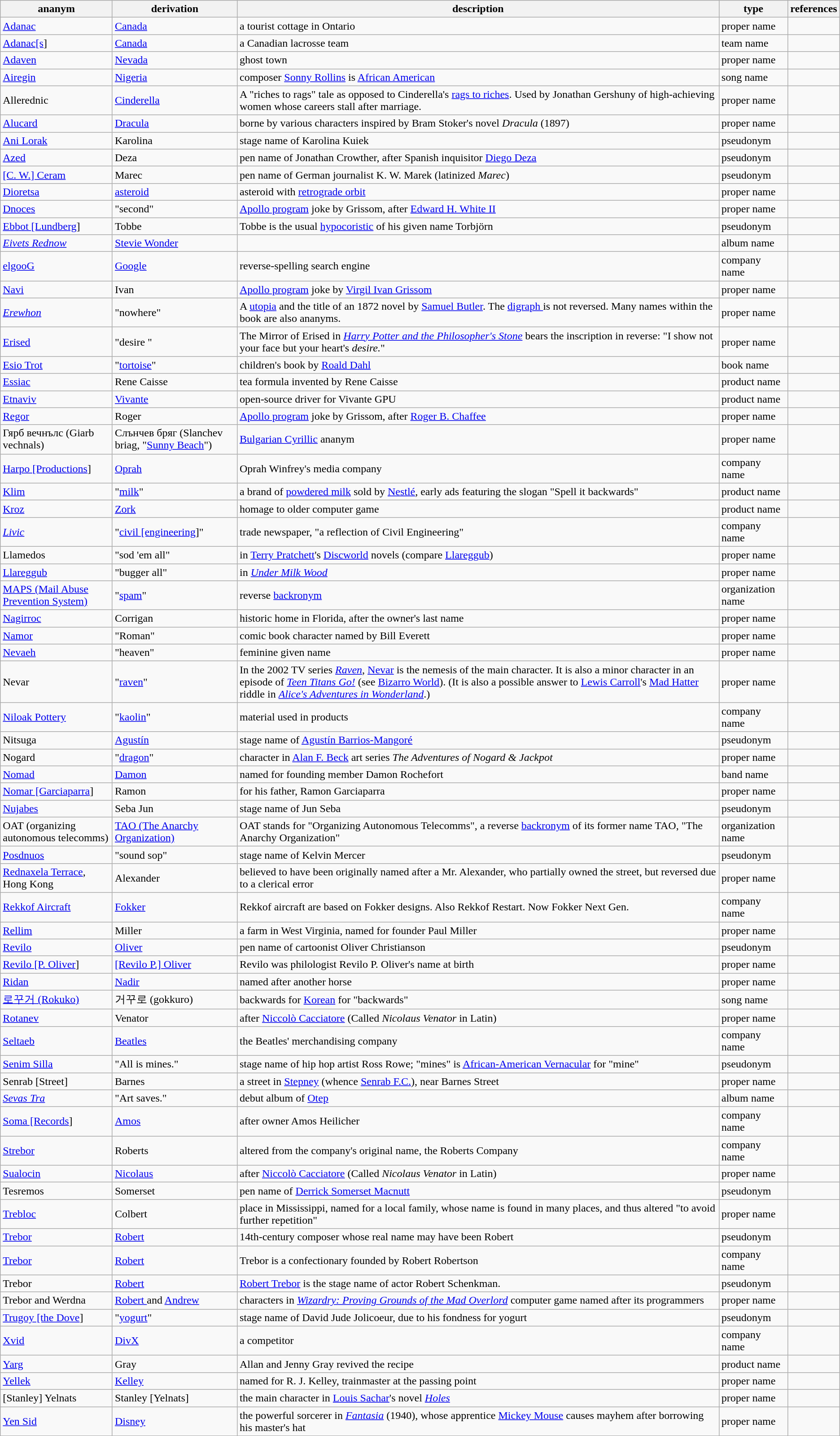<table class="wikitable sortable">
<tr>
<th>ananym</th>
<th>derivation</th>
<th>description</th>
<th>type</th>
<th>references</th>
</tr>
<tr>
<td><a href='#'>Adanac</a></td>
<td><a href='#'>Canada</a></td>
<td>a tourist cottage in Ontario</td>
<td>proper name</td>
<td></td>
</tr>
<tr>
<td><a href='#'>Adanac[s</a>]</td>
<td><a href='#'>Canada</a></td>
<td>a Canadian lacrosse team</td>
<td>team name</td>
<td></td>
</tr>
<tr>
<td><a href='#'>Adaven</a></td>
<td><a href='#'>Nevada</a></td>
<td>ghost town</td>
<td>proper name</td>
<td></td>
</tr>
<tr>
<td><a href='#'>Airegin</a></td>
<td><a href='#'>Nigeria</a></td>
<td>composer <a href='#'>Sonny Rollins</a> is <a href='#'>African American</a></td>
<td>song name</td>
<td></td>
</tr>
<tr>
<td>Allerednic</td>
<td><a href='#'>Cinderella</a></td>
<td>A "riches to rags" tale as opposed to Cinderella's <a href='#'>rags to riches</a>. Used by Jonathan Gershuny of high-achieving women whose careers stall after marriage.</td>
<td>proper name</td>
<td></td>
</tr>
<tr>
<td><a href='#'>Alucard</a></td>
<td><a href='#'>Dracula</a></td>
<td>borne by various characters inspired by Bram Stoker's novel <em>Dracula</em> (1897)</td>
<td>proper name</td>
<td></td>
</tr>
<tr>
<td><a href='#'>Ani Lorak</a></td>
<td>Karolina</td>
<td>stage name of Karolina Kuiek</td>
<td>pseudonym</td>
<td></td>
</tr>
<tr>
<td><a href='#'>Azed</a></td>
<td>Deza</td>
<td>pen name of Jonathan Crowther, after Spanish inquisitor <a href='#'>Diego Deza</a></td>
<td>pseudonym</td>
<td></td>
</tr>
<tr>
<td><a href='#'>[C. W.] Ceram</a></td>
<td>Marec</td>
<td>pen name of German journalist K. W. Marek (latinized <em>Marec</em>)</td>
<td>pseudonym</td>
<td></td>
</tr>
<tr>
<td><a href='#'>Dioretsa</a></td>
<td><a href='#'>asteroid</a></td>
<td>asteroid with <a href='#'>retrograde orbit</a></td>
<td>proper name</td>
<td></td>
</tr>
<tr>
<td><a href='#'>Dnoces</a></td>
<td>"second"</td>
<td><a href='#'>Apollo program</a> joke by Grissom, after <a href='#'>Edward H. White II</a></td>
<td>proper name</td>
<td></td>
</tr>
<tr>
<td><a href='#'>Ebbot [Lundberg</a>]</td>
<td>Tobbe</td>
<td>Tobbe is the usual <a href='#'>hypocoristic</a> of his given name Torbjörn</td>
<td>pseudonym</td>
<td></td>
</tr>
<tr>
<td><em><a href='#'>Eivets Rednow</a></em></td>
<td><a href='#'>Stevie Wonder</a></td>
<td></td>
<td>album name</td>
<td></td>
</tr>
<tr>
<td><a href='#'>elgooG</a></td>
<td><a href='#'>Google</a></td>
<td>reverse-spelling search engine</td>
<td>company name</td>
<td></td>
</tr>
<tr>
<td><a href='#'>Navi</a></td>
<td>Ivan</td>
<td><a href='#'>Apollo program</a> joke by <a href='#'>Virgil Ivan Grissom</a></td>
<td>proper name</td>
<td></td>
</tr>
<tr>
<td><em><a href='#'>Erewhon</a></em></td>
<td>"nowhere"</td>
<td>A <a href='#'>utopia</a> and the title of an 1872 novel by <a href='#'>Samuel Butler</a>. The <a href='#'>digraph <wh></a> is not reversed. Many names within the book are also ananyms.</td>
<td>proper name</td>
<td></td>
</tr>
<tr>
<td><a href='#'>Erised</a></td>
<td>"desire "</td>
<td>The Mirror of Erised in <em><a href='#'>Harry Potter and the Philosopher's Stone</a></em> bears the inscription in reverse: "I show not your face but your heart's <em>desire.</em>"</td>
<td>proper name</td>
<td></td>
</tr>
<tr>
<td><a href='#'>Esio Trot</a></td>
<td>"<a href='#'>tortoise</a>"</td>
<td>children's book by <a href='#'>Roald Dahl</a></td>
<td>book name</td>
<td></td>
</tr>
<tr>
<td><a href='#'>Essiac</a></td>
<td>Rene Caisse</td>
<td>tea formula invented by Rene Caisse</td>
<td>product name</td>
<td></td>
</tr>
<tr>
<td><a href='#'>Etnaviv</a></td>
<td><a href='#'>Vivante</a></td>
<td>open-source driver for Vivante GPU</td>
<td>product name</td>
<td></td>
</tr>
<tr>
<td><a href='#'>Regor</a></td>
<td>Roger</td>
<td><a href='#'>Apollo program</a> joke by Grissom, after <a href='#'>Roger B. Chaffee</a></td>
<td>proper name</td>
<td></td>
</tr>
<tr>
<td>Гярб вечнълс (Giarb vechnals)</td>
<td>Слънчев бряг (Slanchev briag, "<a href='#'>Sunny Beach</a>")</td>
<td><a href='#'>Bulgarian Cyrillic</a> ananym</td>
<td>proper name</td>
<td></td>
</tr>
<tr>
<td><a href='#'>Harpo [Productions</a>]</td>
<td><a href='#'>Oprah</a></td>
<td>Oprah Winfrey's media company</td>
<td>company name</td>
<td></td>
</tr>
<tr>
<td><a href='#'>Klim</a></td>
<td>"<a href='#'>milk</a>"</td>
<td>a brand of <a href='#'>powdered milk</a> sold by <a href='#'>Nestlé</a>, early ads featuring the slogan "Spell it backwards"</td>
<td>product name</td>
<td></td>
</tr>
<tr>
<td><a href='#'>Kroz</a></td>
<td><a href='#'>Zork</a></td>
<td>homage to older computer game</td>
<td>product name</td>
<td></td>
</tr>
<tr>
<td><em><a href='#'>Livic</a></em></td>
<td>"<a href='#'>civil [engineering</a>]"</td>
<td>trade newspaper, "a reflection of Civil Engineering"</td>
<td>company name</td>
<td></td>
</tr>
<tr>
<td>Llamedos</td>
<td>"sod 'em all"</td>
<td>in <a href='#'>Terry Pratchett</a>'s <a href='#'>Discworld</a> novels (compare <a href='#'>Llareggub</a>)</td>
<td>proper name</td>
<td></td>
</tr>
<tr>
<td><a href='#'>Llareggub</a></td>
<td>"bugger all"</td>
<td>in <em><a href='#'>Under Milk Wood</a></em></td>
<td>proper name</td>
<td></td>
</tr>
<tr>
<td><a href='#'>MAPS (Mail Abuse Prevention System)</a></td>
<td>"<a href='#'>spam</a>"</td>
<td>reverse <a href='#'>backronym</a></td>
<td>organization name</td>
<td></td>
</tr>
<tr>
<td><a href='#'>Nagirroc</a></td>
<td>Corrigan</td>
<td>historic home in Florida, after the owner's last name</td>
<td>proper name</td>
<td></td>
</tr>
<tr>
<td><a href='#'>Namor</a></td>
<td>"Roman"</td>
<td>comic book character named by Bill Everett</td>
<td>proper name</td>
<td></td>
</tr>
<tr>
<td><a href='#'>Nevaeh</a></td>
<td>"heaven"</td>
<td>feminine given name</td>
<td>proper name</td>
<td></td>
</tr>
<tr>
<td>Nevar</td>
<td>"<a href='#'>raven</a>"</td>
<td>In the 2002 TV series <em><a href='#'>Raven</a></em>, <a href='#'>Nevar</a> is the nemesis of the main character. It is also a minor character in an episode of <em><a href='#'>Teen Titans Go!</a></em> (see <a href='#'>Bizarro World</a>). (It is also a possible answer to <a href='#'>Lewis Carroll</a>'s <a href='#'>Mad Hatter</a> riddle in <em><a href='#'>Alice's Adventures in Wonderland</a></em>.)</td>
<td>proper name</td>
<td></td>
</tr>
<tr>
<td><a href='#'>Niloak Pottery</a></td>
<td>"<a href='#'>kaolin</a>"</td>
<td>material used in products</td>
<td>company name</td>
<td></td>
</tr>
<tr>
<td>Nitsuga</td>
<td><a href='#'>Agustín</a></td>
<td>stage name of <a href='#'>Agustín Barrios-Mangoré</a></td>
<td>pseudonym</td>
<td></td>
</tr>
<tr>
<td>Nogard</td>
<td>"<a href='#'>dragon</a>"</td>
<td>character in <a href='#'>Alan F. Beck</a> art series <em>The Adventures of Nogard & Jackpot</em></td>
<td>proper name</td>
<td></td>
</tr>
<tr>
<td><a href='#'>Nomad</a></td>
<td><a href='#'>Damon</a></td>
<td>named for founding member Damon Rochefort</td>
<td>band name</td>
<td></td>
</tr>
<tr>
<td><a href='#'>Nomar [Garciaparra</a>]</td>
<td>Ramon</td>
<td>for his father, Ramon Garciaparra</td>
<td>proper name</td>
<td></td>
</tr>
<tr>
<td><a href='#'>Nujabes</a></td>
<td>Seba Jun</td>
<td>stage name of Jun Seba</td>
<td>pseudonym</td>
<td></td>
</tr>
<tr>
<td>OAT (organizing autonomous telecomms)</td>
<td><a href='#'>TAO (The Anarchy Organization)</a></td>
<td>OAT stands for "Organizing Autonomous Telecomms", a reverse <a href='#'>backronym</a> of its former name TAO, "The Anarchy Organization"</td>
<td>organization name</td>
<td></td>
</tr>
<tr>
<td><a href='#'>Posdnuos</a></td>
<td>"sound sop"</td>
<td>stage name of Kelvin Mercer</td>
<td>pseudonym</td>
<td></td>
</tr>
<tr>
<td><a href='#'>Rednaxela Terrace</a>, Hong Kong</td>
<td>Alexander</td>
<td>believed to have been originally named after a Mr. Alexander, who partially owned the street, but reversed due to a clerical error</td>
<td>proper name</td>
<td></td>
</tr>
<tr>
<td><a href='#'>Rekkof Aircraft</a></td>
<td><a href='#'>Fokker</a></td>
<td>Rekkof aircraft are based on Fokker designs.  Also Rekkof Restart. Now Fokker Next Gen.</td>
<td>company name</td>
<td></td>
</tr>
<tr>
<td><a href='#'>Rellim</a></td>
<td>Miller</td>
<td>a farm in West Virginia, named for founder Paul Miller</td>
<td>proper name</td>
<td></td>
</tr>
<tr>
<td><a href='#'>Revilo</a></td>
<td><a href='#'>Oliver</a></td>
<td>pen name of cartoonist Oliver Christianson</td>
<td>pseudonym</td>
<td></td>
</tr>
<tr>
<td><a href='#'>Revilo [P. Oliver</a>]</td>
<td><a href='#'>[Revilo P.] Oliver</a></td>
<td>Revilo was philologist Revilo P. Oliver's name at birth</td>
<td>proper name</td>
<td></td>
</tr>
<tr>
<td><a href='#'>Ridan</a></td>
<td><a href='#'>Nadir</a></td>
<td>named after another horse</td>
<td>proper name</td>
<td></td>
</tr>
<tr>
<td><a href='#'>로꾸거 (Rokuko)</a></td>
<td>거꾸로 (gokkuro)</td>
<td>backwards for <a href='#'>Korean</a> for "backwards"</td>
<td>song name</td>
<td></td>
</tr>
<tr>
<td><a href='#'>Rotanev</a></td>
<td>Venator</td>
<td>after <a href='#'>Niccolò Cacciatore</a> (Called <em>Nicolaus Venator</em> in Latin)</td>
<td>proper name</td>
<td></td>
</tr>
<tr>
<td><a href='#'>Seltaeb</a></td>
<td><a href='#'>Beatles</a></td>
<td>the Beatles' merchandising company</td>
<td>company name</td>
<td></td>
</tr>
<tr>
<td><a href='#'>Senim Silla</a></td>
<td>"All is mines."</td>
<td>stage name of hip hop artist Ross Rowe; "mines" is <a href='#'>African-American Vernacular</a> for "mine"</td>
<td>pseudonym</td>
<td></td>
</tr>
<tr>
<td>Senrab [Street]</td>
<td>Barnes</td>
<td>a street in <a href='#'>Stepney</a> (whence <a href='#'>Senrab F.C.</a>), near Barnes Street</td>
<td>proper name</td>
<td></td>
</tr>
<tr>
<td><em><a href='#'>Sevas Tra</a></em></td>
<td>"Art saves."</td>
<td>debut album of <a href='#'>Otep</a></td>
<td>album name</td>
<td></td>
</tr>
<tr>
<td><a href='#'>Soma [Records</a>]</td>
<td><a href='#'>Amos</a></td>
<td>after owner Amos Heilicher</td>
<td>company name</td>
<td></td>
</tr>
<tr>
<td><a href='#'>Strebor</a></td>
<td>Roberts</td>
<td>altered from the company's original name, the Roberts Company</td>
<td>company name</td>
<td></td>
</tr>
<tr>
<td><a href='#'>Sualocin</a></td>
<td><a href='#'>Nicolaus</a></td>
<td>after <a href='#'>Niccolò Cacciatore</a> (Called <em>Nicolaus Venator</em> in Latin)</td>
<td>proper name</td>
<td></td>
</tr>
<tr>
<td>Tesremos</td>
<td>Somerset</td>
<td>pen name of <a href='#'>Derrick Somerset Macnutt</a></td>
<td>pseudonym</td>
<td></td>
</tr>
<tr>
<td><a href='#'>Trebloc</a></td>
<td>Colbert</td>
<td>place in Mississippi, named for a local family, whose name is found in many places, and thus altered "to avoid further repetition"</td>
<td>proper name</td>
<td></td>
</tr>
<tr>
<td><a href='#'>Trebor</a></td>
<td><a href='#'>Robert</a></td>
<td>14th-century composer whose real name may have been Robert</td>
<td>pseudonym</td>
<td></td>
</tr>
<tr>
<td><a href='#'>Trebor</a></td>
<td><a href='#'>Robert</a></td>
<td>Trebor is a confectionary founded by Robert Robertson</td>
<td>company name</td>
<td></td>
</tr>
<tr>
<td>Trebor</td>
<td><a href='#'>Robert</a></td>
<td><a href='#'>Robert Trebor</a> is the stage name of actor Robert Schenkman.</td>
<td>pseudonym</td>
<td></td>
</tr>
<tr>
<td>Trebor and Werdna</td>
<td><a href='#'>Robert </a> and <a href='#'>Andrew </a></td>
<td>characters in <em><a href='#'>Wizardry: Proving Grounds of the Mad Overlord</a></em> computer game named after its programmers</td>
<td>proper name</td>
<td></td>
</tr>
<tr>
<td><a href='#'>Trugoy [the Dove</a>]</td>
<td>"<a href='#'>yogurt</a>"</td>
<td>stage name of David Jude Jolicoeur, due to his fondness for yogurt</td>
<td>pseudonym</td>
<td></td>
</tr>
<tr>
<td><a href='#'>Xvid</a></td>
<td><a href='#'>DivX</a></td>
<td>a competitor</td>
<td>company name</td>
<td></td>
</tr>
<tr>
<td><a href='#'>Yarg</a></td>
<td>Gray</td>
<td>Allan and Jenny Gray revived the recipe</td>
<td>product name</td>
<td></td>
</tr>
<tr>
<td><a href='#'>Yellek</a></td>
<td><a href='#'>Kelley</a></td>
<td>named for R. J. Kelley, trainmaster at the passing point</td>
<td>proper name</td>
<td></td>
</tr>
<tr>
<td>[Stanley] Yelnats</td>
<td>Stanley [Yelnats]</td>
<td>the main character in <a href='#'>Louis Sachar</a>'s novel <em><a href='#'>Holes</a></em></td>
<td>proper name</td>
<td></td>
</tr>
<tr>
<td><a href='#'>Yen Sid</a></td>
<td><a href='#'>Disney</a></td>
<td>the powerful sorcerer in <em><a href='#'>Fantasia</a></em> (1940), whose apprentice <a href='#'>Mickey Mouse</a> causes mayhem after borrowing his master's hat</td>
<td>proper name</td>
<td></td>
</tr>
</table>
